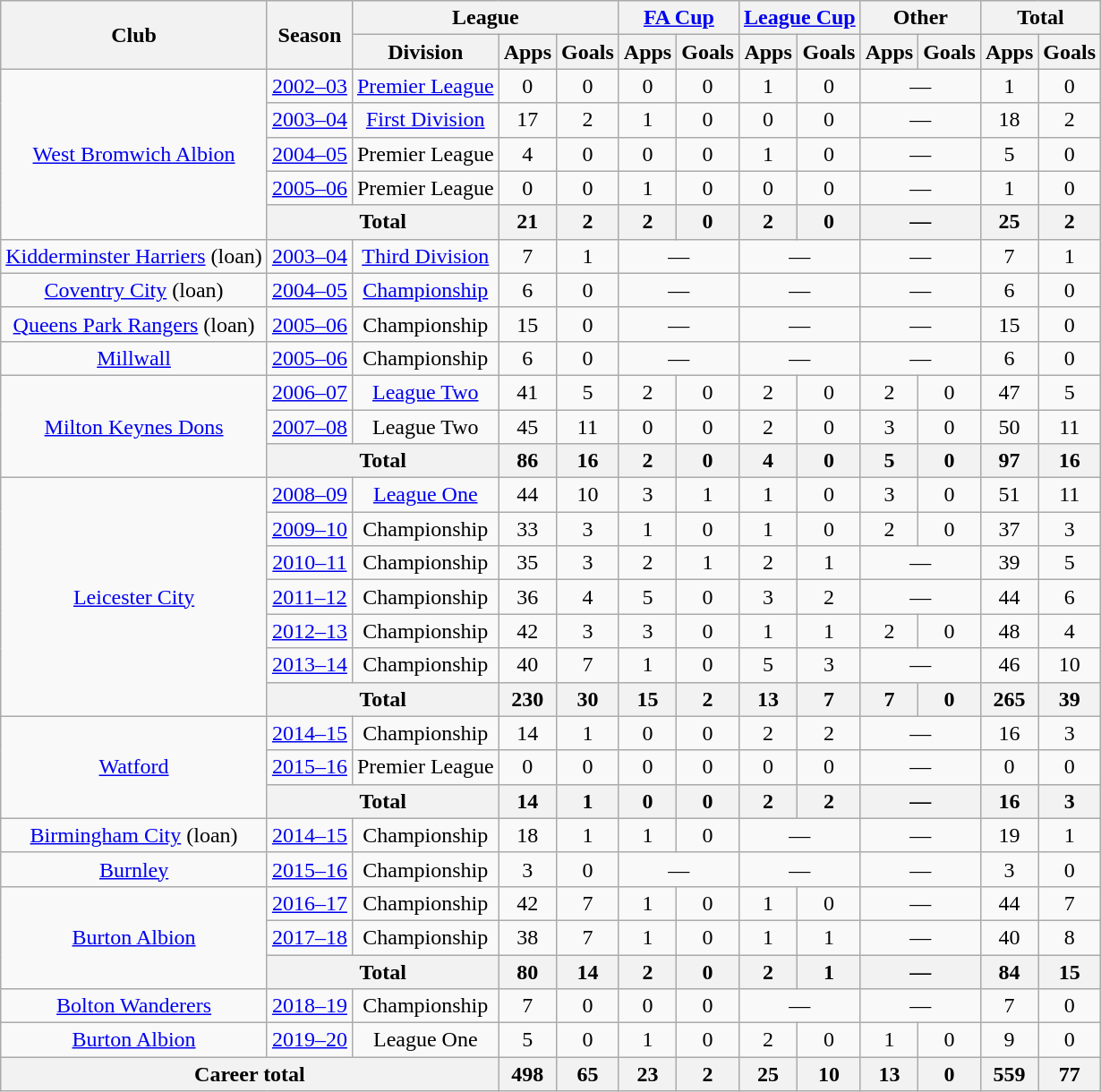<table class=wikitable style=text-align:center>
<tr>
<th rowspan=2>Club</th>
<th rowspan=2>Season</th>
<th colspan=3>League</th>
<th colspan=2><a href='#'>FA Cup</a></th>
<th colspan=2><a href='#'>League Cup</a></th>
<th colspan=2>Other</th>
<th colspan=2>Total</th>
</tr>
<tr>
<th>Division</th>
<th>Apps</th>
<th>Goals</th>
<th>Apps</th>
<th>Goals</th>
<th>Apps</th>
<th>Goals</th>
<th>Apps</th>
<th>Goals</th>
<th>Apps</th>
<th>Goals</th>
</tr>
<tr>
<td rowspan=5><a href='#'>West Bromwich Albion</a></td>
<td><a href='#'>2002–03</a></td>
<td><a href='#'>Premier League</a></td>
<td>0</td>
<td>0</td>
<td>0</td>
<td>0</td>
<td>1</td>
<td>0</td>
<td colspan=2>—</td>
<td>1</td>
<td>0</td>
</tr>
<tr>
<td><a href='#'>2003–04</a></td>
<td><a href='#'>First Division</a></td>
<td>17</td>
<td>2</td>
<td>1</td>
<td>0</td>
<td>0</td>
<td>0</td>
<td colspan=2>—</td>
<td>18</td>
<td>2</td>
</tr>
<tr>
<td><a href='#'>2004–05</a></td>
<td>Premier League</td>
<td>4</td>
<td>0</td>
<td>0</td>
<td>0</td>
<td>1</td>
<td>0</td>
<td colspan=2>—</td>
<td>5</td>
<td>0</td>
</tr>
<tr>
<td><a href='#'>2005–06</a></td>
<td>Premier League</td>
<td>0</td>
<td>0</td>
<td>1</td>
<td>0</td>
<td>0</td>
<td>0</td>
<td colspan=2>—</td>
<td>1</td>
<td>0</td>
</tr>
<tr>
<th colspan=2>Total</th>
<th>21</th>
<th>2</th>
<th>2</th>
<th>0</th>
<th>2</th>
<th>0</th>
<th colspan=2>—</th>
<th>25</th>
<th>2</th>
</tr>
<tr>
<td><a href='#'>Kidderminster Harriers</a> (loan)</td>
<td><a href='#'>2003–04</a></td>
<td><a href='#'>Third Division</a></td>
<td>7</td>
<td>1</td>
<td colspan=2>—</td>
<td colspan=2>—</td>
<td colspan=2>—</td>
<td>7</td>
<td>1</td>
</tr>
<tr>
<td><a href='#'>Coventry City</a> (loan)</td>
<td><a href='#'>2004–05</a></td>
<td><a href='#'>Championship</a></td>
<td>6</td>
<td>0</td>
<td colspan=2>—</td>
<td colspan=2>—</td>
<td colspan=2>—</td>
<td>6</td>
<td>0</td>
</tr>
<tr>
<td><a href='#'>Queens Park Rangers</a> (loan)</td>
<td><a href='#'>2005–06</a></td>
<td>Championship</td>
<td>15</td>
<td>0</td>
<td colspan=2>—</td>
<td colspan=2>—</td>
<td colspan=2>—</td>
<td>15</td>
<td>0</td>
</tr>
<tr>
<td><a href='#'>Millwall</a></td>
<td><a href='#'>2005–06</a></td>
<td>Championship</td>
<td>6</td>
<td>0</td>
<td colspan=2>—</td>
<td colspan=2>—</td>
<td colspan=2>—</td>
<td>6</td>
<td>0</td>
</tr>
<tr>
<td rowspan=3><a href='#'>Milton Keynes Dons</a></td>
<td><a href='#'>2006–07</a></td>
<td><a href='#'>League Two</a></td>
<td>41</td>
<td>5</td>
<td>2</td>
<td>0</td>
<td>2</td>
<td>0</td>
<td>2</td>
<td>0</td>
<td>47</td>
<td>5</td>
</tr>
<tr>
<td><a href='#'>2007–08</a></td>
<td>League Two</td>
<td>45</td>
<td>11</td>
<td>0</td>
<td>0</td>
<td>2</td>
<td>0</td>
<td>3</td>
<td>0</td>
<td>50</td>
<td>11</td>
</tr>
<tr>
<th colspan=2>Total</th>
<th>86</th>
<th>16</th>
<th>2</th>
<th>0</th>
<th>4</th>
<th>0</th>
<th>5</th>
<th>0</th>
<th>97</th>
<th>16</th>
</tr>
<tr>
<td rowspan=7><a href='#'>Leicester City</a></td>
<td><a href='#'>2008–09</a></td>
<td><a href='#'>League One</a></td>
<td>44</td>
<td>10</td>
<td>3</td>
<td>1</td>
<td>1</td>
<td>0</td>
<td>3</td>
<td>0</td>
<td>51</td>
<td>11</td>
</tr>
<tr>
<td><a href='#'>2009–10</a></td>
<td>Championship</td>
<td>33</td>
<td>3</td>
<td>1</td>
<td>0</td>
<td>1</td>
<td>0</td>
<td>2</td>
<td>0</td>
<td>37</td>
<td>3</td>
</tr>
<tr>
<td><a href='#'>2010–11</a></td>
<td>Championship</td>
<td>35</td>
<td>3</td>
<td>2</td>
<td>1</td>
<td>2</td>
<td>1</td>
<td colspan=2>—</td>
<td>39</td>
<td>5</td>
</tr>
<tr>
<td><a href='#'>2011–12</a></td>
<td>Championship</td>
<td>36</td>
<td>4</td>
<td>5</td>
<td>0</td>
<td>3</td>
<td>2</td>
<td colspan=2>—</td>
<td>44</td>
<td>6</td>
</tr>
<tr>
<td><a href='#'>2012–13</a></td>
<td>Championship</td>
<td>42</td>
<td>3</td>
<td>3</td>
<td>0</td>
<td>1</td>
<td>1</td>
<td>2</td>
<td>0</td>
<td>48</td>
<td>4</td>
</tr>
<tr>
<td><a href='#'>2013–14</a></td>
<td>Championship</td>
<td>40</td>
<td>7</td>
<td>1</td>
<td>0</td>
<td>5</td>
<td>3</td>
<td colspan=2>—</td>
<td>46</td>
<td>10</td>
</tr>
<tr>
<th colspan=2>Total</th>
<th>230</th>
<th>30</th>
<th>15</th>
<th>2</th>
<th>13</th>
<th>7</th>
<th>7</th>
<th>0</th>
<th>265</th>
<th>39</th>
</tr>
<tr>
<td rowspan=3><a href='#'>Watford</a></td>
<td><a href='#'>2014–15</a></td>
<td>Championship</td>
<td>14</td>
<td>1</td>
<td>0</td>
<td>0</td>
<td>2</td>
<td>2</td>
<td colspan=2>—</td>
<td>16</td>
<td>3</td>
</tr>
<tr>
<td><a href='#'>2015–16</a></td>
<td>Premier League</td>
<td>0</td>
<td>0</td>
<td>0</td>
<td>0</td>
<td>0</td>
<td>0</td>
<td colspan=2>—</td>
<td>0</td>
<td>0</td>
</tr>
<tr>
<th colspan=2>Total</th>
<th>14</th>
<th>1</th>
<th>0</th>
<th>0</th>
<th>2</th>
<th>2</th>
<th colspan=2>—</th>
<th>16</th>
<th>3</th>
</tr>
<tr>
<td><a href='#'>Birmingham City</a> (loan)</td>
<td><a href='#'>2014–15</a></td>
<td>Championship</td>
<td>18</td>
<td>1</td>
<td>1</td>
<td>0</td>
<td colspan=2>—</td>
<td colspan=2>—</td>
<td>19</td>
<td>1</td>
</tr>
<tr>
<td><a href='#'>Burnley</a></td>
<td><a href='#'>2015–16</a></td>
<td>Championship</td>
<td>3</td>
<td>0</td>
<td colspan=2>—</td>
<td colspan=2>—</td>
<td colspan=2>—</td>
<td>3</td>
<td>0</td>
</tr>
<tr>
<td rowspan=3><a href='#'>Burton Albion</a></td>
<td><a href='#'>2016–17</a></td>
<td>Championship</td>
<td>42</td>
<td>7</td>
<td>1</td>
<td>0</td>
<td>1</td>
<td>0</td>
<td colspan=2>—</td>
<td>44</td>
<td>7</td>
</tr>
<tr>
<td><a href='#'>2017–18</a></td>
<td>Championship</td>
<td>38</td>
<td>7</td>
<td>1</td>
<td>0</td>
<td>1</td>
<td>1</td>
<td colspan=2>—</td>
<td>40</td>
<td>8</td>
</tr>
<tr>
<th colspan=2>Total</th>
<th>80</th>
<th>14</th>
<th>2</th>
<th>0</th>
<th>2</th>
<th>1</th>
<th colspan=2>—</th>
<th>84</th>
<th>15</th>
</tr>
<tr>
<td><a href='#'>Bolton Wanderers</a></td>
<td><a href='#'>2018–19</a></td>
<td>Championship</td>
<td>7</td>
<td>0</td>
<td>0</td>
<td>0</td>
<td colspan=2>—</td>
<td colspan=2>—</td>
<td>7</td>
<td>0</td>
</tr>
<tr>
<td><a href='#'>Burton Albion</a></td>
<td><a href='#'>2019–20</a></td>
<td>League One</td>
<td>5</td>
<td>0</td>
<td>1</td>
<td>0</td>
<td>2</td>
<td>0</td>
<td>1</td>
<td>0</td>
<td>9</td>
<td>0</td>
</tr>
<tr>
<th colspan=3>Career total</th>
<th>498</th>
<th>65</th>
<th>23</th>
<th>2</th>
<th>25</th>
<th>10</th>
<th>13</th>
<th>0</th>
<th>559</th>
<th>77</th>
</tr>
</table>
